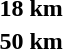<table>
<tr>
<th scope="row">18 km<br></th>
<td></td>
<td></td>
<td></td>
</tr>
<tr>
<th scope="row">50 km<br></th>
<td></td>
<td></td>
<td></td>
</tr>
</table>
